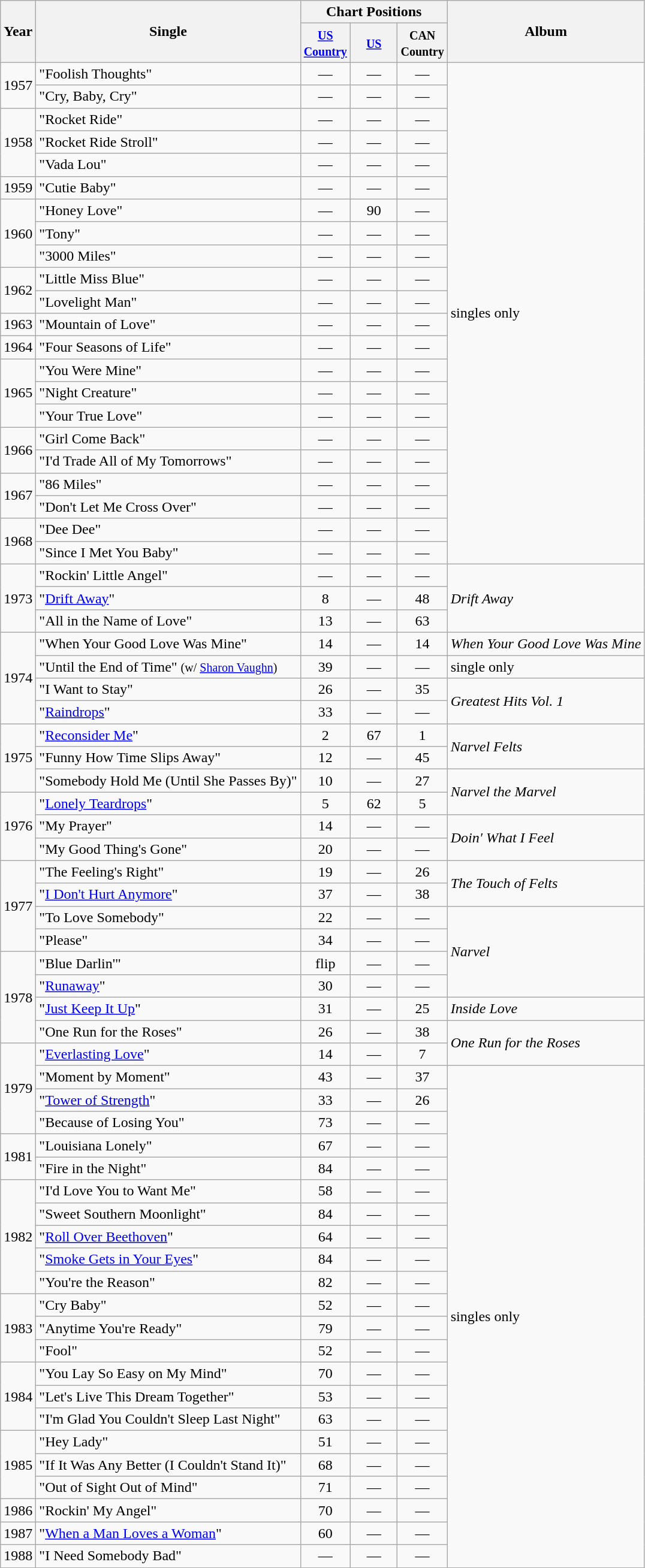<table class="wikitable">
<tr>
<th rowspan="2">Year</th>
<th rowspan="2">Single</th>
<th colspan="3">Chart Positions</th>
<th rowspan="2">Album</th>
</tr>
<tr>
<th width="45"><small><a href='#'>US Country</a></small></th>
<th width="45"><small><a href='#'>US</a></small></th>
<th width="45"><small>CAN Country</small></th>
</tr>
<tr>
<td rowspan="2">1957</td>
<td>"Foolish Thoughts"</td>
<td align="center">—</td>
<td align="center">—</td>
<td align="center">—</td>
<td rowspan="22">singles only</td>
</tr>
<tr>
<td>"Cry, Baby, Cry"</td>
<td align="center">—</td>
<td align="center">—</td>
<td align="center">—</td>
</tr>
<tr>
<td rowspan="3">1958</td>
<td>"Rocket Ride"</td>
<td align="center">—</td>
<td align="center">—</td>
<td align="center">—</td>
</tr>
<tr>
<td>"Rocket Ride Stroll"</td>
<td align="center">—</td>
<td align="center">—</td>
<td align="center">—</td>
</tr>
<tr>
<td>"Vada Lou"</td>
<td align="center">—</td>
<td align="center">—</td>
<td align="center">—</td>
</tr>
<tr>
<td>1959</td>
<td>"Cutie Baby"</td>
<td align="center">—</td>
<td align="center">—</td>
<td align="center">—</td>
</tr>
<tr>
<td rowspan="3">1960</td>
<td>"Honey Love"</td>
<td align="center">—</td>
<td align="center">90</td>
<td align="center">—</td>
</tr>
<tr>
<td>"Tony"</td>
<td align="center">—</td>
<td align="center">—</td>
<td align="center">—</td>
</tr>
<tr>
<td>"3000 Miles"</td>
<td align="center">—</td>
<td align="center">—</td>
<td align="center">—</td>
</tr>
<tr>
<td rowspan="2">1962</td>
<td>"Little Miss Blue"</td>
<td align="center">—</td>
<td align="center">—</td>
<td align="center">—</td>
</tr>
<tr>
<td>"Lovelight Man"</td>
<td align="center">—</td>
<td align="center">—</td>
<td align="center">—</td>
</tr>
<tr>
<td>1963</td>
<td>"Mountain of Love"</td>
<td align="center">—</td>
<td align="center">—</td>
<td align="center">—</td>
</tr>
<tr>
<td>1964</td>
<td>"Four Seasons of Life"</td>
<td align="center">—</td>
<td align="center">—</td>
<td align="center">—</td>
</tr>
<tr>
<td rowspan="3">1965</td>
<td>"You Were Mine"</td>
<td align="center">—</td>
<td align="center">—</td>
<td align="center">—</td>
</tr>
<tr>
<td>"Night Creature"</td>
<td align="center">—</td>
<td align="center">—</td>
<td align="center">—</td>
</tr>
<tr>
<td>"Your True Love"</td>
<td align="center">—</td>
<td align="center">—</td>
<td align="center">—</td>
</tr>
<tr>
<td rowspan="2">1966</td>
<td>"Girl Come Back"</td>
<td align="center">—</td>
<td align="center">—</td>
<td align="center">—</td>
</tr>
<tr>
<td>"I'd Trade All of My Tomorrows"</td>
<td align="center">—</td>
<td align="center">—</td>
<td align="center">—</td>
</tr>
<tr>
<td rowspan="2">1967</td>
<td>"86 Miles"</td>
<td align="center">—</td>
<td align="center">—</td>
<td align="center">—</td>
</tr>
<tr>
<td>"Don't Let Me Cross Over"</td>
<td align="center">—</td>
<td align="center">—</td>
<td align="center">—</td>
</tr>
<tr>
<td rowspan="2">1968</td>
<td>"Dee Dee"</td>
<td align="center">—</td>
<td align="center">—</td>
<td align="center">—</td>
</tr>
<tr>
<td>"Since I Met You Baby"</td>
<td align="center">—</td>
<td align="center">—</td>
<td align="center">—</td>
</tr>
<tr>
<td rowspan="3">1973</td>
<td>"Rockin' Little Angel"</td>
<td align="center">—</td>
<td align="center">—</td>
<td align="center">—</td>
<td rowspan="3"><em>Drift Away</em></td>
</tr>
<tr>
<td>"<a href='#'>Drift Away</a>"</td>
<td align="center">8</td>
<td align="center">—</td>
<td align="center">48</td>
</tr>
<tr>
<td>"All in the Name of Love"</td>
<td align="center">13</td>
<td align="center">—</td>
<td align="center">63</td>
</tr>
<tr>
<td rowspan="4">1974</td>
<td>"When Your Good Love Was Mine"</td>
<td align="center">14</td>
<td align="center">—</td>
<td align="center">14</td>
<td><em>When Your Good Love Was Mine</em></td>
</tr>
<tr>
<td>"Until the End of Time" <small>(w/ <a href='#'>Sharon Vaughn</a>)</small></td>
<td align="center">39</td>
<td align="center">—</td>
<td align="center">—</td>
<td>single only</td>
</tr>
<tr>
<td>"I Want to Stay"</td>
<td align="center">26</td>
<td align="center">—</td>
<td align="center">35</td>
<td rowspan="2"><em>Greatest Hits Vol. 1</em></td>
</tr>
<tr>
<td>"<a href='#'>Raindrops</a>"</td>
<td align="center">33</td>
<td align="center">—</td>
<td align="center">—</td>
</tr>
<tr>
<td rowspan="3">1975</td>
<td>"<a href='#'>Reconsider Me</a>"</td>
<td align="center">2</td>
<td align="center">67</td>
<td align="center">1</td>
<td rowspan="2"><em>Narvel Felts</em></td>
</tr>
<tr>
<td>"Funny How Time Slips Away"</td>
<td align="center">12</td>
<td align="center">—</td>
<td align="center">45</td>
</tr>
<tr>
<td>"Somebody Hold Me (Until She Passes By)"</td>
<td align="center">10</td>
<td align="center">—</td>
<td align="center">27</td>
<td rowspan="2"><em>Narvel the Marvel</em></td>
</tr>
<tr>
<td rowspan="3">1976</td>
<td>"<a href='#'>Lonely Teardrops</a>"</td>
<td align="center">5</td>
<td align="center">62</td>
<td align="center">5</td>
</tr>
<tr>
<td>"My Prayer"</td>
<td align="center">14</td>
<td align="center">—</td>
<td align="center">—</td>
<td rowspan="2"><em>Doin' What I Feel</em></td>
</tr>
<tr>
<td>"My Good Thing's Gone"</td>
<td align="center">20</td>
<td align="center">—</td>
<td align="center">—</td>
</tr>
<tr>
<td rowspan="4">1977</td>
<td>"The Feeling's Right"</td>
<td align="center">19</td>
<td align="center">—</td>
<td align="center">26</td>
<td rowspan="2"><em>The Touch of Felts</em></td>
</tr>
<tr>
<td>"<a href='#'>I Don't Hurt Anymore</a>"</td>
<td align="center">37</td>
<td align="center">—</td>
<td align="center">38</td>
</tr>
<tr>
<td>"To Love Somebody"</td>
<td align="center">22</td>
<td align="center">—</td>
<td align="center">—</td>
<td rowspan="4"><em>Narvel</em></td>
</tr>
<tr>
<td>"Please"</td>
<td align="center">34</td>
<td align="center">—</td>
<td align="center">—</td>
</tr>
<tr>
<td rowspan="4">1978</td>
<td>"Blue Darlin'"</td>
<td align="center">flip</td>
<td align="center">—</td>
<td align="center">—</td>
</tr>
<tr>
<td>"<a href='#'>Runaway</a>"</td>
<td align="center">30</td>
<td align="center">—</td>
<td align="center">—</td>
</tr>
<tr>
<td>"<a href='#'>Just Keep It Up</a>"</td>
<td align="center">31</td>
<td align="center">—</td>
<td align="center">25</td>
<td><em>Inside Love</em></td>
</tr>
<tr>
<td>"One Run for the Roses"</td>
<td align="center">26</td>
<td align="center">—</td>
<td align="center">38</td>
<td rowspan="2"><em>One Run for the Roses</em></td>
</tr>
<tr>
<td rowspan="4">1979</td>
<td>"<a href='#'>Everlasting Love</a>"</td>
<td align="center">14</td>
<td align="center">—</td>
<td align="center">7</td>
</tr>
<tr>
<td>"Moment by Moment"</td>
<td align="center">43</td>
<td align="center">—</td>
<td align="center">37</td>
<td rowspan="22">singles only</td>
</tr>
<tr>
<td>"<a href='#'>Tower of Strength</a>"</td>
<td align="center">33</td>
<td align="center">—</td>
<td align="center">26</td>
</tr>
<tr>
<td>"Because of Losing You"</td>
<td align="center">73</td>
<td align="center">—</td>
<td align="center">—</td>
</tr>
<tr>
<td rowspan="2">1981</td>
<td>"Louisiana Lonely"</td>
<td align="center">67</td>
<td align="center">—</td>
<td align="center">—</td>
</tr>
<tr>
<td>"Fire in the Night"</td>
<td align="center">84</td>
<td align="center">—</td>
<td align="center">—</td>
</tr>
<tr>
<td rowspan="5">1982</td>
<td>"I'd Love You to Want Me"</td>
<td align="center">58</td>
<td align="center">—</td>
<td align="center">—</td>
</tr>
<tr>
<td>"Sweet Southern Moonlight"</td>
<td align="center">84</td>
<td align="center">—</td>
<td align="center">—</td>
</tr>
<tr>
<td>"<a href='#'>Roll Over Beethoven</a>"</td>
<td align="center">64</td>
<td align="center">—</td>
<td align="center">—</td>
</tr>
<tr>
<td>"<a href='#'>Smoke Gets in Your Eyes</a>"</td>
<td align="center">84</td>
<td align="center">—</td>
<td align="center">—</td>
</tr>
<tr>
<td>"You're the Reason"</td>
<td align="center">82</td>
<td align="center">—</td>
<td align="center">—</td>
</tr>
<tr>
<td rowspan="3">1983</td>
<td>"Cry Baby"</td>
<td align="center">52</td>
<td align="center">—</td>
<td align="center">—</td>
</tr>
<tr>
<td>"Anytime You're Ready"</td>
<td align="center">79</td>
<td align="center">—</td>
<td align="center">—</td>
</tr>
<tr>
<td>"Fool"</td>
<td align="center">52</td>
<td align="center">—</td>
<td align="center">—</td>
</tr>
<tr>
<td rowspan="3">1984</td>
<td>"You Lay So Easy on My Mind"</td>
<td align="center">70</td>
<td align="center">—</td>
<td align="center">—</td>
</tr>
<tr>
<td>"Let's Live This Dream Together"</td>
<td align="center">53</td>
<td align="center">—</td>
<td align="center">—</td>
</tr>
<tr>
<td>"I'm Glad You Couldn't Sleep Last Night"</td>
<td align="center">63</td>
<td align="center">—</td>
<td align="center">—</td>
</tr>
<tr>
<td rowspan="3">1985</td>
<td>"Hey Lady"</td>
<td align="center">51</td>
<td align="center">—</td>
<td align="center">—</td>
</tr>
<tr>
<td>"If It Was Any Better (I Couldn't Stand It)"</td>
<td align="center">68</td>
<td align="center">—</td>
<td align="center">—</td>
</tr>
<tr>
<td>"Out of Sight Out of Mind"</td>
<td align="center">71</td>
<td align="center">—</td>
<td align="center">—</td>
</tr>
<tr>
<td>1986</td>
<td>"Rockin' My Angel"</td>
<td align="center">70</td>
<td align="center">—</td>
<td align="center">—</td>
</tr>
<tr>
<td>1987</td>
<td>"<a href='#'>When a Man Loves a Woman</a>"</td>
<td align="center">60</td>
<td align="center">—</td>
<td align="center">—</td>
</tr>
<tr>
<td>1988</td>
<td>"I Need Somebody Bad"</td>
<td align="center">—</td>
<td align="center">—</td>
<td align="center">—</td>
</tr>
</table>
